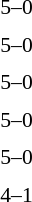<table style="font-size:90%">
<tr>
<th width="150"></th>
<th width="100"></th>
<th width="150"></th>
</tr>
<tr>
<td align="right"><strong></strong></td>
<td align="center">5–0</td>
<td></td>
</tr>
<tr>
<td></td>
<td></td>
<td></td>
</tr>
<tr>
<td align="right"><strong></strong></td>
<td align="center">5–0</td>
<td></td>
</tr>
<tr>
<td></td>
<td></td>
<td></td>
</tr>
<tr>
<td align="right"><strong></strong></td>
<td align="center">5–0</td>
<td></td>
</tr>
<tr>
<td></td>
<td></td>
<td></td>
</tr>
<tr>
<td align="right"><strong></strong></td>
<td align="center">5–0</td>
<td></td>
</tr>
<tr>
<td></td>
<td></td>
<td></td>
</tr>
<tr>
<td align="right"><strong></strong></td>
<td align="center">5–0</td>
<td></td>
</tr>
<tr>
<td></td>
<td></td>
<td></td>
</tr>
<tr>
<td align="right"><strong></strong></td>
<td align="center">4–1</td>
<td></td>
</tr>
<tr>
<td></td>
<td></td>
<td></td>
</tr>
<tr>
</tr>
</table>
